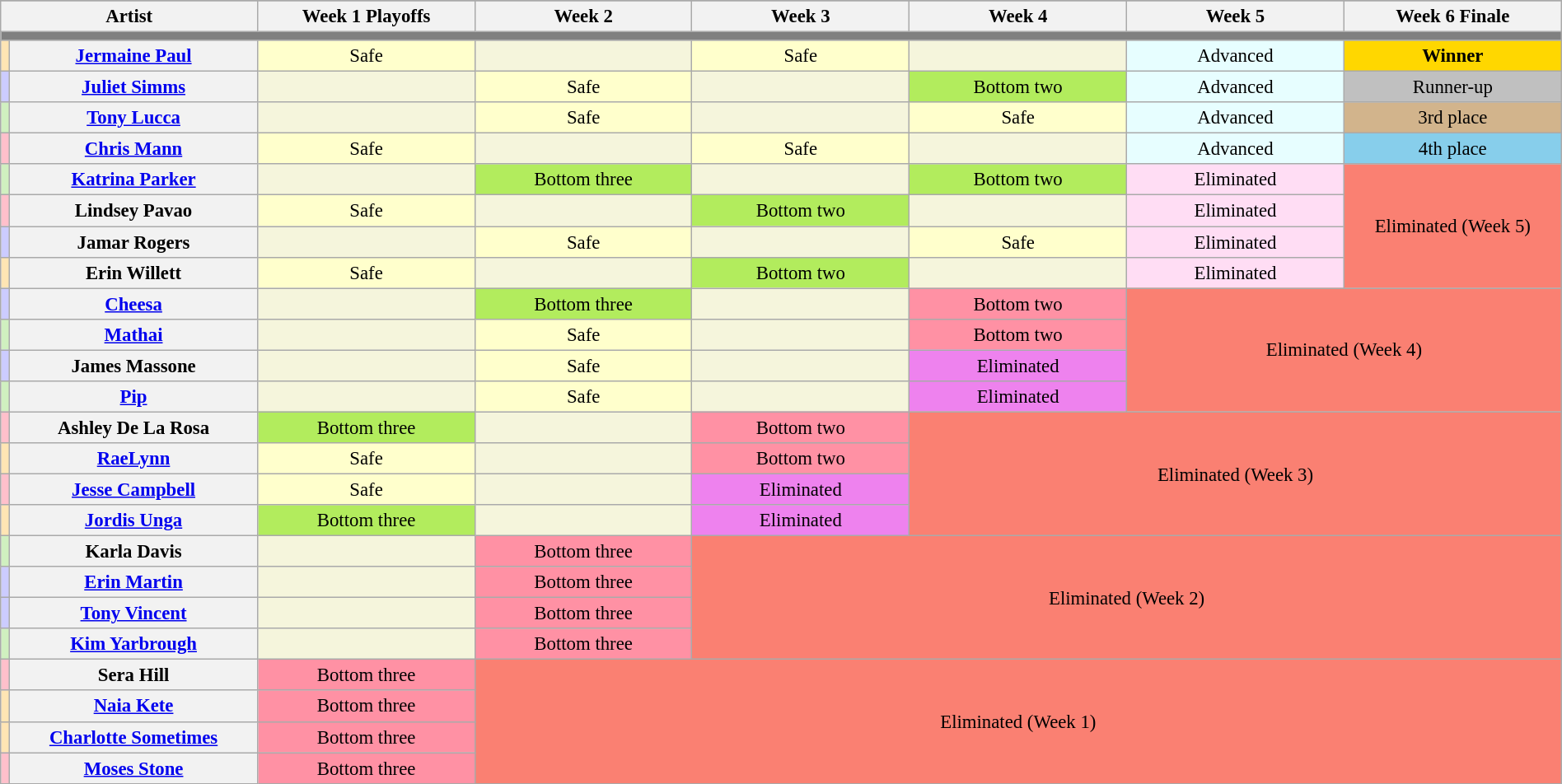<table class="wikitable"  style="text-align:center; font-size:95%; width:100%;">
<tr>
</tr>
<tr>
<th colspan="2">Artist</th>
<th style="width:14%;">Week 1 Playoffs</th>
<th style="width:14%;">Week 2</th>
<th style="width:14%;">Week 3</th>
<th style="width:14%;">Week 4</th>
<th style="width:14%;">Week 5</th>
<th style="width:14%;">Week 6 Finale</th>
</tr>
<tr>
<th colspan="8" style="background:gray;"></th>
</tr>
<tr>
<td style="background:#ffe5b4;"></td>
<th style="width:16%;"><a href='#'>Jermaine Paul</a></th>
<td style="background:#ffc;">Safe</td>
<td style="background:beige;"></td>
<td style="background:#ffc;">Safe</td>
<td style="background:beige;"></td>
<td style="background:#E7FEFF;">Advanced</td>
<th style="background:gold;">Winner</th>
</tr>
<tr>
<td style="background:#ccf;"></td>
<th style="width:16%;"><a href='#'>Juliet Simms</a></th>
<td style="background:beige;"></td>
<td style="background:#ffc;">Safe</td>
<td style="background:beige;"></td>
<td style="background:#B2EC5D;">Bottom two</td>
<td style="background:#E7FEFF;">Advanced</td>
<td style="background:silver;">Runner-up</td>
</tr>
<tr>
<td style="background:#d0f0c0;"></td>
<th style="width:16%;"><a href='#'>Tony Lucca</a></th>
<td style="background:beige;"></td>
<td style="background:#ffc;">Safe</td>
<td style="background:beige;"></td>
<td style="background:#ffc;">Safe</td>
<td style="background:#E7FEFF;">Advanced</td>
<td style="background:tan;">3rd place</td>
</tr>
<tr>
<td style="background:pink;"></td>
<th style="width:16%;"><a href='#'>Chris Mann</a></th>
<td style="background:#ffc;">Safe</td>
<td style="background:beige;"></td>
<td style="background:#ffc;">Safe</td>
<td style="background:beige;"></td>
<td style="background:#E7FEFF;">Advanced</td>
<td style="background:skyblue;">4th place</td>
</tr>
<tr>
<td style="background:#d0f0c0;"></td>
<th style="width:16%;"><a href='#'>Katrina Parker</a></th>
<td style="background:beige;"></td>
<td style="background:#B2EC5D;">Bottom three</td>
<td style="background:beige;"></td>
<td style="background:#B2EC5D;">Bottom two</td>
<td style="background:#FFDDF4;">Eliminated</td>
<td rowspan="4" style="background:salmon;">Eliminated (Week 5)</td>
</tr>
<tr>
<td style="background:pink;"></td>
<th style="width:16%;">Lindsey Pavao</th>
<td style="background:#ffc;">Safe</td>
<td style="background:beige;"></td>
<td style="background:#B2EC5D;">Bottom two</td>
<td style="background:beige;"></td>
<td style="background:#FFDDF4;">Eliminated</td>
</tr>
<tr>
<td style="background:#ccf;"></td>
<th style="width:16%;">Jamar Rogers</th>
<td style="background:beige;"></td>
<td style="background:#ffc;">Safe</td>
<td style="background:beige;"></td>
<td style="background:#ffc;">Safe</td>
<td style="background:#FFDDF4;">Eliminated</td>
</tr>
<tr>
<td style="background:#ffe5b4;"></td>
<th style="width:16%;">Erin Willett</th>
<td style="background:#ffc;">Safe</td>
<td style="background:beige;"></td>
<td style="background:#B2EC5D;">Bottom two</td>
<td style="background:beige;"></td>
<td style="background:#FFDDF4;">Eliminated</td>
</tr>
<tr>
<td style="background:#ccf;"></td>
<th style="width:16%;"><a href='#'>Cheesa</a></th>
<td style="background:beige;"></td>
<td style="background:#B2EC5D;">Bottom three</td>
<td style="background:beige;"></td>
<td style="background:#FF91A4;">Bottom two</td>
<td rowspan="4" colspan="2" style="background:salmon;">Eliminated (Week 4)</td>
</tr>
<tr>
<td style="background:#d0f0c0;"></td>
<th style="width:16%;"><a href='#'>Mathai</a></th>
<td style="background:beige;"></td>
<td style="background:#ffc;">Safe</td>
<td style="background:beige;"></td>
<td style="background:#FF91A4;">Bottom two</td>
</tr>
<tr>
<td style="background:#ccf;"></td>
<th style="width:16%;">James Massone</th>
<td style="background:beige;"></td>
<td style="background:#ffc;">Safe</td>
<td style="background:beige;"></td>
<td style="background:violet;">Eliminated</td>
</tr>
<tr>
<td style="background:#d0f0c0;"></td>
<th style="width:16%;"><a href='#'>Pip</a></th>
<td style="background:beige;"></td>
<td style="background:#ffc;">Safe</td>
<td style="background:beige;"></td>
<td style="background:violet;">Eliminated</td>
</tr>
<tr>
<td style="background:pink;"></td>
<th style="width:16%;">Ashley De La Rosa</th>
<td style="background:#B2EC5D;">Bottom three</td>
<td style="background:beige;"></td>
<td style="background:#FF91A4;">Bottom two</td>
<td rowspan="4" colspan="3" style="background:salmon;">Eliminated (Week 3)</td>
</tr>
<tr>
<td style="background:#ffe5b4;"></td>
<th style="width:16%;"><a href='#'>RaeLynn</a></th>
<td style="background:#ffc;">Safe</td>
<td style="background:beige;"></td>
<td style="background:#FF91A4;">Bottom two</td>
</tr>
<tr>
<td style="background:pink;"></td>
<th style="width:16%;"><a href='#'>Jesse Campbell</a></th>
<td style="background:#ffc;">Safe</td>
<td style="background:beige;"></td>
<td style="background:violet;">Eliminated</td>
</tr>
<tr>
<td style="background:#ffe5b4;"></td>
<th style="width:16%;"><a href='#'>Jordis Unga</a></th>
<td style="background:#B2EC5D;">Bottom three</td>
<td style="background:beige;"></td>
<td style="background:violet;">Eliminated</td>
</tr>
<tr>
<td style="background:#d0f0c0;"></td>
<th style="width:16%;">Karla Davis</th>
<td style="background:beige;"></td>
<td style="background:#FF91A4;">Bottom three</td>
<td rowspan="4" colspan="4" style="background:salmon;">Eliminated (Week 2)</td>
</tr>
<tr>
<td style="background:#ccf;"></td>
<th style="width:16%;"><a href='#'>Erin Martin</a></th>
<td style="background:beige;"></td>
<td style="background:#FF91A4;">Bottom three</td>
</tr>
<tr>
<td style="background:#ccf;"></td>
<th style="width:16%;"><a href='#'>Tony Vincent</a></th>
<td style="background:beige;"></td>
<td style="background:#FF91A4;">Bottom three</td>
</tr>
<tr>
<td style="background:#d0f0c0;"></td>
<th style="width:16%;"><a href='#'>Kim Yarbrough</a></th>
<td style="background:beige;"></td>
<td style="background:#FF91A4;">Bottom three</td>
</tr>
<tr>
<td style="background:pink;"></td>
<th style="width:16%;">Sera Hill</th>
<td style="background:#FF91A4;">Bottom three</td>
<td rowspan="4" colspan="5" style="background:salmon;">Eliminated (Week 1)</td>
</tr>
<tr>
<td style="background:#ffe5b4;"></td>
<th style="width:16%;"><a href='#'>Naia Kete</a></th>
<td style="background:#FF91A4;">Bottom three</td>
</tr>
<tr>
<td style="background:#ffe5b4;"></td>
<th style="width:16%;"><a href='#'>Charlotte Sometimes</a></th>
<td style="background:#FF91A4;">Bottom three</td>
</tr>
<tr>
<td style="background:pink;"></td>
<th style="width:16%;"><a href='#'>Moses Stone</a></th>
<td style="background:#FF91A4;">Bottom three</td>
</tr>
</table>
